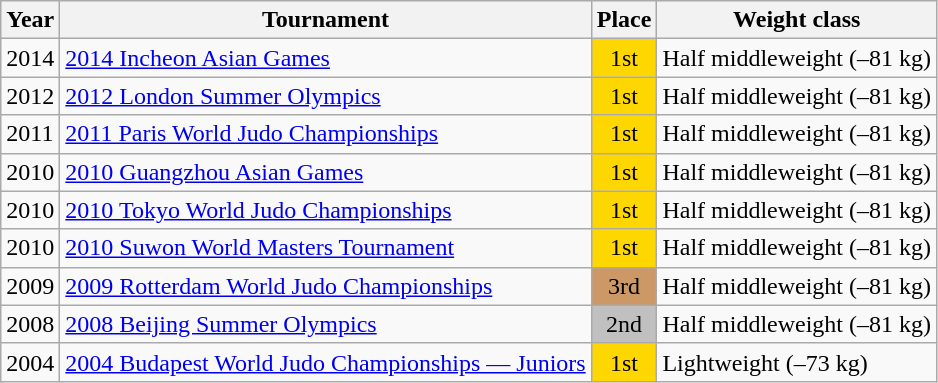<table class=wikitable>
<tr>
<th>Year</th>
<th>Tournament</th>
<th>Place</th>
<th>Weight class</th>
</tr>
<tr>
<td>2014</td>
<td><a href='#'>2014 Incheon Asian Games</a></td>
<td align="center" bgcolor="gold">1st</td>
<td>Half middleweight (–81 kg)</td>
</tr>
<tr>
<td>2012</td>
<td><a href='#'>2012 London Summer Olympics</a></td>
<td align="center" bgcolor="gold">1st</td>
<td>Half middleweight (–81 kg)</td>
</tr>
<tr>
<td>2011</td>
<td><a href='#'>2011 Paris World Judo Championships</a></td>
<td align="center" bgcolor="gold">1st</td>
<td>Half middleweight (–81 kg)</td>
</tr>
<tr>
<td>2010</td>
<td><a href='#'>2010 Guangzhou Asian Games</a></td>
<td align="center" bgcolor="gold">1st</td>
<td>Half middleweight (–81 kg)</td>
</tr>
<tr>
<td>2010</td>
<td><a href='#'>2010 Tokyo World Judo Championships</a></td>
<td align="center" bgcolor="gold">1st</td>
<td>Half middleweight (–81 kg)</td>
</tr>
<tr>
<td>2010</td>
<td><a href='#'>2010 Suwon World Masters Tournament</a></td>
<td align="center" bgcolor="gold">1st</td>
<td>Half middleweight (–81 kg)</td>
</tr>
<tr>
<td>2009</td>
<td><a href='#'>2009 Rotterdam World Judo Championships</a></td>
<td align="center" bgcolor="cc9966">3rd</td>
<td>Half middleweight (–81 kg)</td>
</tr>
<tr>
<td>2008</td>
<td><a href='#'>2008 Beijing Summer Olympics</a></td>
<td align="center" bgcolor="silver">2nd</td>
<td>Half middleweight (–81 kg)</td>
</tr>
<tr>
<td>2004</td>
<td><a href='#'>2004 Budapest World Judo Championships — Juniors</a></td>
<td align="center" bgcolor="gold">1st</td>
<td>Lightweight (–73 kg)</td>
</tr>
</table>
